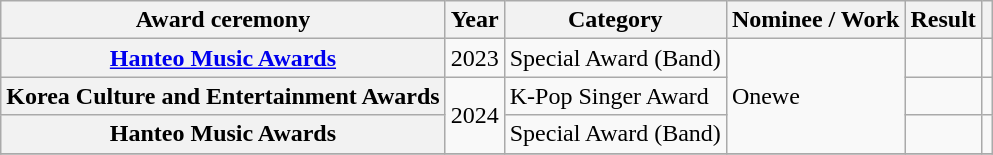<table class="wikitable plainrowheaders sortable">
<tr>
<th scope="col">Award ceremony</th>
<th scope="col">Year</th>
<th scope="col">Category</th>
<th scope="col">Nominee / Work</th>
<th scope="col">Result</th>
<th scope="col" class="unsortable"></th>
</tr>
<tr>
<th scope="row"><a href='#'>Hanteo Music Awards</a></th>
<td style="text-align:center">2023</td>
<td style="text-align:left">Special Award (Band)</td>
<td rowspan="3">Onewe</td>
<td></td>
<td style="text-align:center"></td>
</tr>
<tr>
<th scope="row">Korea Culture and Entertainment Awards</th>
<td rowspan="2" style="text-align:center">2024</td>
<td style="text-align:left">K-Pop Singer Award</td>
<td></td>
<td style="text-align:center"></td>
</tr>
<tr>
<th scope="row">Hanteo Music Awards</th>
<td style="text-align:left">Special Award (Band)</td>
<td></td>
<td style="text-align:center"></td>
</tr>
<tr>
</tr>
</table>
